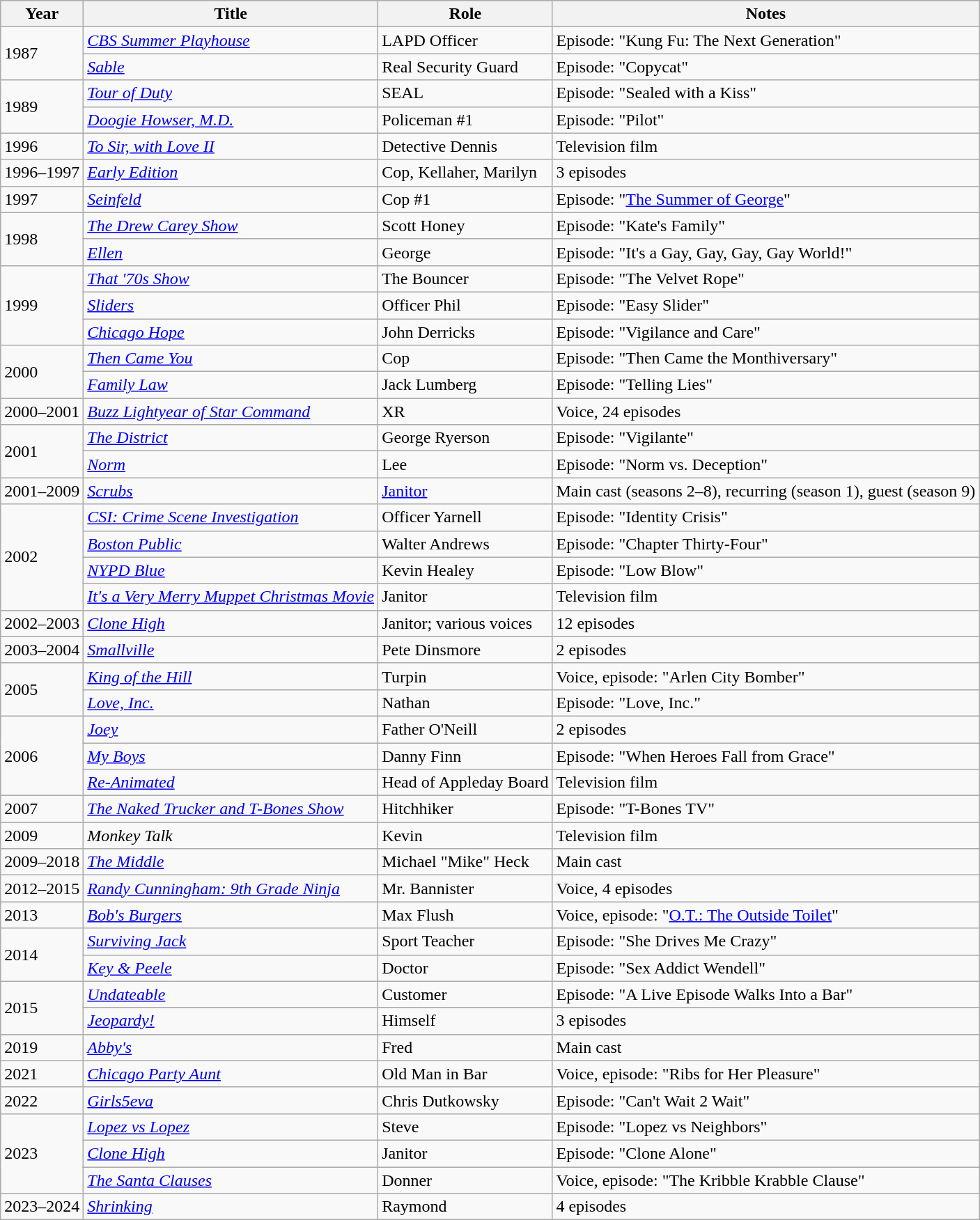<table class="wikitable sortable">
<tr>
<th>Year</th>
<th>Title</th>
<th>Role</th>
<th class="unsortable">Notes</th>
</tr>
<tr>
<td rowspan="2">1987</td>
<td><em><a href='#'>CBS Summer Playhouse</a></em></td>
<td>LAPD Officer</td>
<td>Episode: "Kung Fu: The Next Generation"</td>
</tr>
<tr>
<td><em><a href='#'>Sable</a></em></td>
<td>Real Security Guard</td>
<td>Episode: "Copycat"</td>
</tr>
<tr>
<td rowspan="2">1989</td>
<td><em><a href='#'>Tour of Duty</a></em></td>
<td>SEAL</td>
<td>Episode: "Sealed with a Kiss"</td>
</tr>
<tr>
<td><em><a href='#'>Doogie Howser, M.D.</a></em></td>
<td>Policeman #1</td>
<td>Episode: "Pilot"</td>
</tr>
<tr>
<td>1996</td>
<td><em><a href='#'>To Sir, with Love II</a></em></td>
<td>Detective Dennis</td>
<td>Television film</td>
</tr>
<tr>
<td>1996–1997</td>
<td><em><a href='#'>Early Edition</a></em></td>
<td>Cop, Kellaher, Marilyn</td>
<td>3 episodes</td>
</tr>
<tr>
<td>1997</td>
<td><em><a href='#'>Seinfeld</a></em></td>
<td>Cop #1</td>
<td>Episode: "<a href='#'>The Summer of George</a>"</td>
</tr>
<tr>
<td rowspan="2">1998</td>
<td><em><a href='#'>The Drew Carey Show</a></em></td>
<td>Scott Honey</td>
<td>Episode: "Kate's Family"</td>
</tr>
<tr>
<td><em><a href='#'>Ellen</a></em></td>
<td>George</td>
<td>Episode: "It's a Gay, Gay, Gay, Gay World!"</td>
</tr>
<tr>
<td rowspan="3">1999</td>
<td><em><a href='#'>That '70s Show</a></em></td>
<td>The Bouncer</td>
<td>Episode: "The Velvet Rope"</td>
</tr>
<tr>
<td><em><a href='#'>Sliders</a></em></td>
<td>Officer Phil</td>
<td>Episode: "Easy Slider"</td>
</tr>
<tr>
<td><em><a href='#'>Chicago Hope</a></em></td>
<td>John Derricks</td>
<td>Episode: "Vigilance and Care"</td>
</tr>
<tr>
<td rowspan="2">2000</td>
<td><em><a href='#'>Then Came You</a></em></td>
<td>Cop</td>
<td>Episode: "Then Came the Monthiversary"</td>
</tr>
<tr>
<td><em><a href='#'>Family Law</a></em></td>
<td>Jack Lumberg</td>
<td>Episode: "Telling Lies"</td>
</tr>
<tr>
<td>2000–2001</td>
<td><em><a href='#'>Buzz Lightyear of Star Command</a></em></td>
<td>XR</td>
<td>Voice, 24 episodes</td>
</tr>
<tr>
<td rowspan="2">2001</td>
<td><em><a href='#'>The District</a></em></td>
<td>George Ryerson</td>
<td>Episode: "Vigilante"</td>
</tr>
<tr>
<td><em><a href='#'>Norm</a></em></td>
<td>Lee</td>
<td>Episode: "Norm vs. Deception"</td>
</tr>
<tr>
<td>2001–2009</td>
<td><em><a href='#'>Scrubs</a></em></td>
<td><a href='#'>Janitor</a></td>
<td>Main cast (seasons 2–8), recurring (season 1), guest (season 9)</td>
</tr>
<tr>
<td rowspan="4">2002</td>
<td><em><a href='#'>CSI: Crime Scene Investigation</a></em></td>
<td>Officer Yarnell</td>
<td>Episode: "Identity Crisis"</td>
</tr>
<tr>
<td><em><a href='#'>Boston Public</a></em></td>
<td>Walter Andrews</td>
<td>Episode: "Chapter Thirty-Four"</td>
</tr>
<tr>
<td><em><a href='#'>NYPD Blue</a></em></td>
<td>Kevin Healey</td>
<td>Episode: "Low Blow"</td>
</tr>
<tr>
<td><em><a href='#'>It's a Very Merry Muppet Christmas Movie</a></em></td>
<td>Janitor</td>
<td>Television film</td>
</tr>
<tr>
<td>2002–2003</td>
<td><em><a href='#'>Clone High</a></em></td>
<td>Janitor; various voices</td>
<td>12 episodes</td>
</tr>
<tr>
<td>2003–2004</td>
<td><em><a href='#'>Smallville</a></em></td>
<td>Pete Dinsmore</td>
<td>2 episodes</td>
</tr>
<tr>
<td rowspan="2">2005</td>
<td><em><a href='#'>King of the Hill</a></em></td>
<td>Turpin</td>
<td>Voice, episode: "Arlen City Bomber"</td>
</tr>
<tr>
<td><em><a href='#'>Love, Inc.</a></em></td>
<td>Nathan</td>
<td>Episode: "Love, Inc."</td>
</tr>
<tr>
<td rowspan="3">2006</td>
<td><em><a href='#'>Joey</a></em></td>
<td>Father O'Neill</td>
<td>2 episodes</td>
</tr>
<tr>
<td><em><a href='#'>My Boys</a></em></td>
<td>Danny Finn</td>
<td>Episode: "When Heroes Fall from Grace"</td>
</tr>
<tr>
<td><em><a href='#'>Re-Animated</a></em></td>
<td>Head of Appleday Board</td>
<td>Television film</td>
</tr>
<tr>
<td>2007</td>
<td><em><a href='#'>The Naked Trucker and T-Bones Show</a></em></td>
<td>Hitchhiker</td>
<td>Episode: "T-Bones TV"</td>
</tr>
<tr>
<td>2009</td>
<td><em>Monkey Talk</em></td>
<td>Kevin</td>
<td>Television film</td>
</tr>
<tr>
<td>2009–2018</td>
<td><em><a href='#'>The Middle</a></em></td>
<td>Michael "Mike" Heck</td>
<td>Main cast</td>
</tr>
<tr>
<td>2012–2015</td>
<td><em><a href='#'>Randy Cunningham: 9th Grade Ninja</a></em></td>
<td>Mr. Bannister</td>
<td>Voice, 4 episodes</td>
</tr>
<tr>
<td>2013</td>
<td><em><a href='#'>Bob's Burgers</a></em></td>
<td>Max Flush</td>
<td>Voice, episode: "<a href='#'>O.T.: The Outside Toilet</a>"</td>
</tr>
<tr>
<td rowspan="2">2014</td>
<td><em><a href='#'>Surviving Jack</a></em></td>
<td>Sport Teacher</td>
<td>Episode: "She Drives Me Crazy"</td>
</tr>
<tr>
<td><em><a href='#'>Key & Peele</a></em></td>
<td>Doctor</td>
<td>Episode: "Sex Addict Wendell"</td>
</tr>
<tr>
<td rowspan="2">2015</td>
<td><em><a href='#'>Undateable</a></em></td>
<td>Customer</td>
<td>Episode: "A Live Episode Walks Into a Bar"</td>
</tr>
<tr>
<td><em><a href='#'>Jeopardy!</a></em></td>
<td>Himself</td>
<td>3 episodes</td>
</tr>
<tr>
<td>2019</td>
<td><em><a href='#'>Abby's</a></em></td>
<td>Fred</td>
<td>Main cast</td>
</tr>
<tr>
<td>2021</td>
<td><em><a href='#'>Chicago Party Aunt</a></em></td>
<td>Old Man in Bar</td>
<td>Voice, episode: "Ribs for Her Pleasure"</td>
</tr>
<tr>
<td>2022</td>
<td><em><a href='#'>Girls5eva</a></em></td>
<td>Chris Dutkowsky</td>
<td>Episode: "Can't Wait 2 Wait"</td>
</tr>
<tr>
<td rowspan="3">2023</td>
<td><em><a href='#'>Lopez vs Lopez</a></em></td>
<td>Steve</td>
<td>Episode: "Lopez vs Neighbors"</td>
</tr>
<tr>
<td><em><a href='#'>Clone High</a></em></td>
<td>Janitor</td>
<td>Episode: "Clone Alone"</td>
</tr>
<tr>
<td><em><a href='#'>The Santa Clauses</a></em></td>
<td>Donner</td>
<td>Voice, episode: "The Kribble Krabble Clause"</td>
</tr>
<tr>
<td>2023–2024</td>
<td><em><a href='#'>Shrinking</a></em></td>
<td>Raymond</td>
<td>4 episodes</td>
</tr>
</table>
